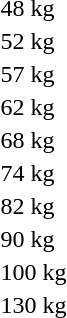<table>
<tr>
<td>48 kg</td>
<td></td>
<td></td>
<td></td>
</tr>
<tr>
<td>52 kg</td>
<td></td>
<td></td>
<td></td>
</tr>
<tr>
<td>57 kg</td>
<td></td>
<td></td>
<td></td>
</tr>
<tr>
<td>62 kg</td>
<td></td>
<td></td>
<td></td>
</tr>
<tr>
<td>68 kg</td>
<td></td>
<td></td>
<td></td>
</tr>
<tr>
<td>74 kg</td>
<td></td>
<td></td>
<td></td>
</tr>
<tr>
<td>82 kg</td>
<td></td>
<td></td>
<td></td>
</tr>
<tr>
<td>90 kg</td>
<td></td>
<td></td>
<td></td>
</tr>
<tr>
<td>100 kg</td>
<td></td>
<td></td>
<td></td>
</tr>
<tr>
<td>130 kg</td>
<td></td>
<td></td>
<td></td>
</tr>
</table>
